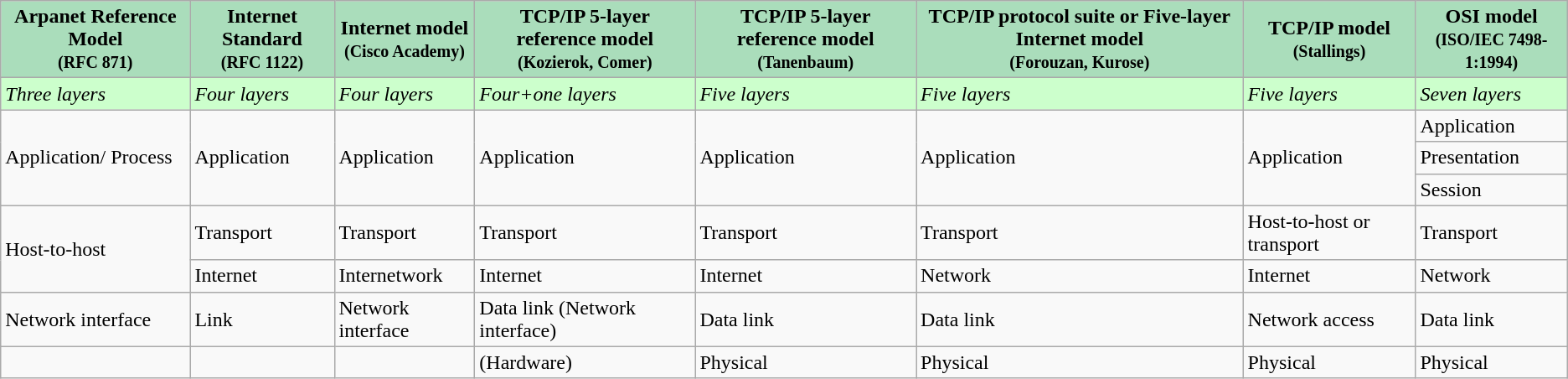<table class="wikitable">
<tr>
<th style="background:#adb">Arpanet Reference Model<br><small>(RFC 871)</small></th>
<th style="background:#adb">Internet Standard<br><small>(RFC 1122)</small></th>
<th style="background:#adb">Internet model<br><small>(Cisco Academy)</small></th>
<th style="background:#adb">TCP/IP 5-layer reference model<br><small>(Kozierok, Comer)</small></th>
<th style="background:#adb">TCP/IP 5-layer reference model<br><small>(Tanenbaum)</small></th>
<th style="background:#adb">TCP/IP protocol suite or Five-layer Internet model<br><small>(Forouzan, Kurose)</small></th>
<th style="background:#adb">TCP/IP model<br><small>(Stallings)</small></th>
<th style="background:#adb">OSI model<br><small>(ISO/IEC 7498-1:1994)</small></th>
</tr>
<tr>
<td style="background:#cfc"><em>Three layers</em></td>
<td style="background:#cfc"><em>Four layers</em></td>
<td style="background:#cfc"><em>Four layers</em></td>
<td style="background:#cfc"><em>Four+one layers</em></td>
<td style="background:#cfc"><em>Five layers</em></td>
<td style="background:#cfc"><em>Five layers</em></td>
<td style="background:#cfc"><em>Five layers</em></td>
<td style="background:#cfc"><em>Seven layers</em></td>
</tr>
<tr>
<td rowspan="3">Application/ Process</td>
<td rowspan="3">Application</td>
<td rowspan="3">Application</td>
<td rowspan="3">Application</td>
<td rowspan="3">Application</td>
<td rowspan="3">Application</td>
<td rowspan="3">Application</td>
<td>Application</td>
</tr>
<tr>
<td>Presentation</td>
</tr>
<tr>
<td>Session</td>
</tr>
<tr>
<td rowspan="2">Host-to-host</td>
<td>Transport</td>
<td>Transport</td>
<td>Transport</td>
<td>Transport</td>
<td>Transport</td>
<td>Host-to-host or transport</td>
<td>Transport</td>
</tr>
<tr>
<td>Internet</td>
<td>Internetwork</td>
<td>Internet</td>
<td>Internet</td>
<td>Network</td>
<td>Internet</td>
<td>Network</td>
</tr>
<tr>
<td>Network interface</td>
<td>Link</td>
<td>Network interface</td>
<td>Data link (Network interface)</td>
<td>Data link</td>
<td>Data link</td>
<td>Network access</td>
<td>Data link</td>
</tr>
<tr>
<td></td>
<td></td>
<td></td>
<td>(Hardware)</td>
<td>Physical</td>
<td>Physical</td>
<td>Physical</td>
<td>Physical</td>
</tr>
</table>
